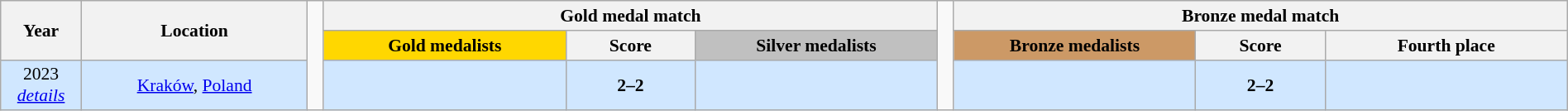<table class="wikitable" style="font-size:90%; width: 100%; text-align: center;">
<tr>
<th rowspan=2 width=5%>Year</th>
<th rowspan=2 width=14%>Location</th>
<td width = 1% rowspan=10></td>
<th colspan=3>Gold medal match</th>
<td width = 1% rowspan=10></td>
<th colspan=3>Bronze medal match</th>
</tr>
<tr bgcolor=#EFEFEF>
<td width=15% bgcolor=gold><strong>Gold medalists</strong></td>
<th width=8%>Score</th>
<td width=15% bgcolor=silver><strong>Silver medalists</strong></td>
<td width=15% bgcolor=#c96><strong>Bronze medalists</strong></td>
<th width=8%>Score</th>
<th width=15%>Fourth place</th>
</tr>
<tr bgcolor=#D0E7FF>
<td align="center">2023 <br> <em><a href='#'>details</a></em></td>
<td> <a href='#'>Kraków</a>, <a href='#'>Poland</a></td>
<td><strong></strong></td>
<td><strong>2–2 </strong><br></td>
<td></td>
<td></td>
<td><strong>2–2 </strong><br></td>
<td></td>
</tr>
</table>
